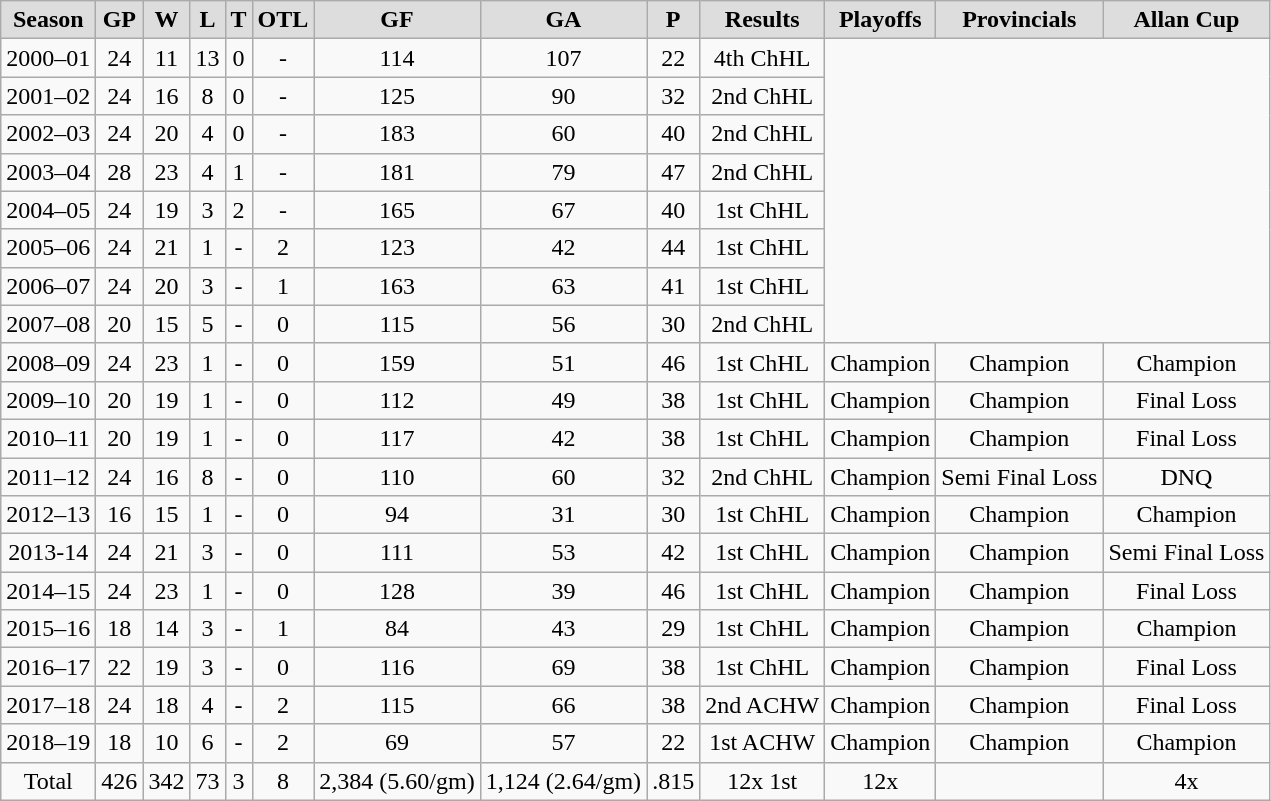<table class="wikitable">
<tr align="center"  bgcolor="#dddddd">
<td><strong>Season</strong></td>
<td><strong>GP</strong></td>
<td><strong>W</strong></td>
<td><strong>L</strong></td>
<td><strong>T</strong></td>
<td><strong>OTL</strong></td>
<td><strong>GF</strong></td>
<td><strong>GA</strong></td>
<td><strong>P</strong></td>
<td><strong>Results</strong></td>
<td><strong>Playoffs</strong></td>
<td><strong>Provincials</strong></td>
<td><strong>Allan Cup</strong></td>
</tr>
<tr align="center">
<td>2000–01</td>
<td>24</td>
<td>11</td>
<td>13</td>
<td>0</td>
<td>-</td>
<td>114</td>
<td>107</td>
<td>22</td>
<td>4th ChHL</td>
</tr>
<tr align="center">
<td>2001–02</td>
<td>24</td>
<td>16</td>
<td>8</td>
<td>0</td>
<td>-</td>
<td>125</td>
<td>90</td>
<td>32</td>
<td>2nd ChHL</td>
</tr>
<tr align="center">
<td>2002–03</td>
<td>24</td>
<td>20</td>
<td>4</td>
<td>0</td>
<td>-</td>
<td>183</td>
<td>60</td>
<td>40</td>
<td>2nd ChHL</td>
</tr>
<tr align="center">
<td>2003–04</td>
<td>28</td>
<td>23</td>
<td>4</td>
<td>1</td>
<td>-</td>
<td>181</td>
<td>79</td>
<td>47</td>
<td>2nd ChHL</td>
</tr>
<tr align="center">
<td>2004–05</td>
<td>24</td>
<td>19</td>
<td>3</td>
<td>2</td>
<td>-</td>
<td>165</td>
<td>67</td>
<td>40</td>
<td>1st ChHL</td>
</tr>
<tr align="center">
<td>2005–06</td>
<td>24</td>
<td>21</td>
<td>1</td>
<td>-</td>
<td>2</td>
<td>123</td>
<td>42</td>
<td>44</td>
<td>1st ChHL</td>
</tr>
<tr align="center">
<td>2006–07</td>
<td>24</td>
<td>20</td>
<td>3</td>
<td>-</td>
<td>1</td>
<td>163</td>
<td>63</td>
<td>41</td>
<td>1st ChHL</td>
</tr>
<tr align="center">
<td>2007–08</td>
<td>20</td>
<td>15</td>
<td>5</td>
<td>-</td>
<td>0</td>
<td>115</td>
<td>56</td>
<td>30</td>
<td>2nd ChHL</td>
</tr>
<tr align="center">
<td>2008–09</td>
<td>24</td>
<td>23</td>
<td>1</td>
<td>-</td>
<td>0</td>
<td>159</td>
<td>51</td>
<td>46</td>
<td>1st ChHL</td>
<td>Champion</td>
<td>Champion</td>
<td>Champion</td>
</tr>
<tr align="center">
<td>2009–10</td>
<td>20</td>
<td>19</td>
<td>1</td>
<td>-</td>
<td>0</td>
<td>112</td>
<td>49</td>
<td>38</td>
<td>1st ChHL</td>
<td>Champion</td>
<td>Champion</td>
<td>Final Loss</td>
</tr>
<tr align="center">
<td>2010–11</td>
<td>20</td>
<td>19</td>
<td>1</td>
<td>-</td>
<td>0</td>
<td>117</td>
<td>42</td>
<td>38</td>
<td>1st ChHL</td>
<td>Champion</td>
<td>Champion</td>
<td>Final Loss</td>
</tr>
<tr align="center">
<td>2011–12</td>
<td>24</td>
<td>16</td>
<td>8</td>
<td>-</td>
<td>0</td>
<td>110</td>
<td>60</td>
<td>32</td>
<td>2nd ChHL</td>
<td>Champion</td>
<td>Semi Final Loss</td>
<td>DNQ</td>
</tr>
<tr align="center">
<td>2012–13</td>
<td>16</td>
<td>15</td>
<td>1</td>
<td>-</td>
<td>0</td>
<td>94</td>
<td>31</td>
<td>30</td>
<td>1st ChHL</td>
<td>Champion</td>
<td>Champion</td>
<td>Champion</td>
</tr>
<tr align="center">
<td>2013-14</td>
<td>24</td>
<td>21</td>
<td>3</td>
<td>-</td>
<td>0</td>
<td>111</td>
<td>53</td>
<td>42</td>
<td>1st ChHL</td>
<td>Champion</td>
<td>Champion</td>
<td>Semi Final Loss</td>
</tr>
<tr align="center">
<td>2014–15</td>
<td>24</td>
<td>23</td>
<td>1</td>
<td>-</td>
<td>0</td>
<td>128</td>
<td>39</td>
<td>46</td>
<td>1st ChHL</td>
<td>Champion</td>
<td>Champion</td>
<td>Final Loss</td>
</tr>
<tr align="center">
<td>2015–16</td>
<td>18</td>
<td>14</td>
<td>3</td>
<td>-</td>
<td>1</td>
<td>84</td>
<td>43</td>
<td>29</td>
<td>1st ChHL</td>
<td>Champion</td>
<td>Champion</td>
<td>Champion</td>
</tr>
<tr align="center">
<td>2016–17</td>
<td>22</td>
<td>19</td>
<td>3</td>
<td>-</td>
<td>0</td>
<td>116</td>
<td>69</td>
<td>38</td>
<td>1st ChHL</td>
<td>Champion</td>
<td>Champion</td>
<td>Final Loss</td>
</tr>
<tr align="center">
<td>2017–18</td>
<td>24</td>
<td>18</td>
<td>4</td>
<td>-</td>
<td>2</td>
<td>115</td>
<td>66</td>
<td>38</td>
<td>2nd ACHW</td>
<td>Champion</td>
<td>Champion</td>
<td>Final Loss</td>
</tr>
<tr align="center">
<td>2018–19</td>
<td>18</td>
<td>10</td>
<td>6</td>
<td>-</td>
<td>2</td>
<td>69</td>
<td>57</td>
<td>22</td>
<td>1st ACHW</td>
<td>Champion</td>
<td>Champion</td>
<td>Champion</td>
</tr>
<tr align="center">
<td>Total</td>
<td>426</td>
<td>342</td>
<td>73</td>
<td>3</td>
<td>8</td>
<td>2,384 (5.60/gm)</td>
<td>1,124 (2.64/gm)</td>
<td>.815</td>
<td>12x 1st</td>
<td>12x</td>
<td></td>
<td>4x</td>
</tr>
</table>
